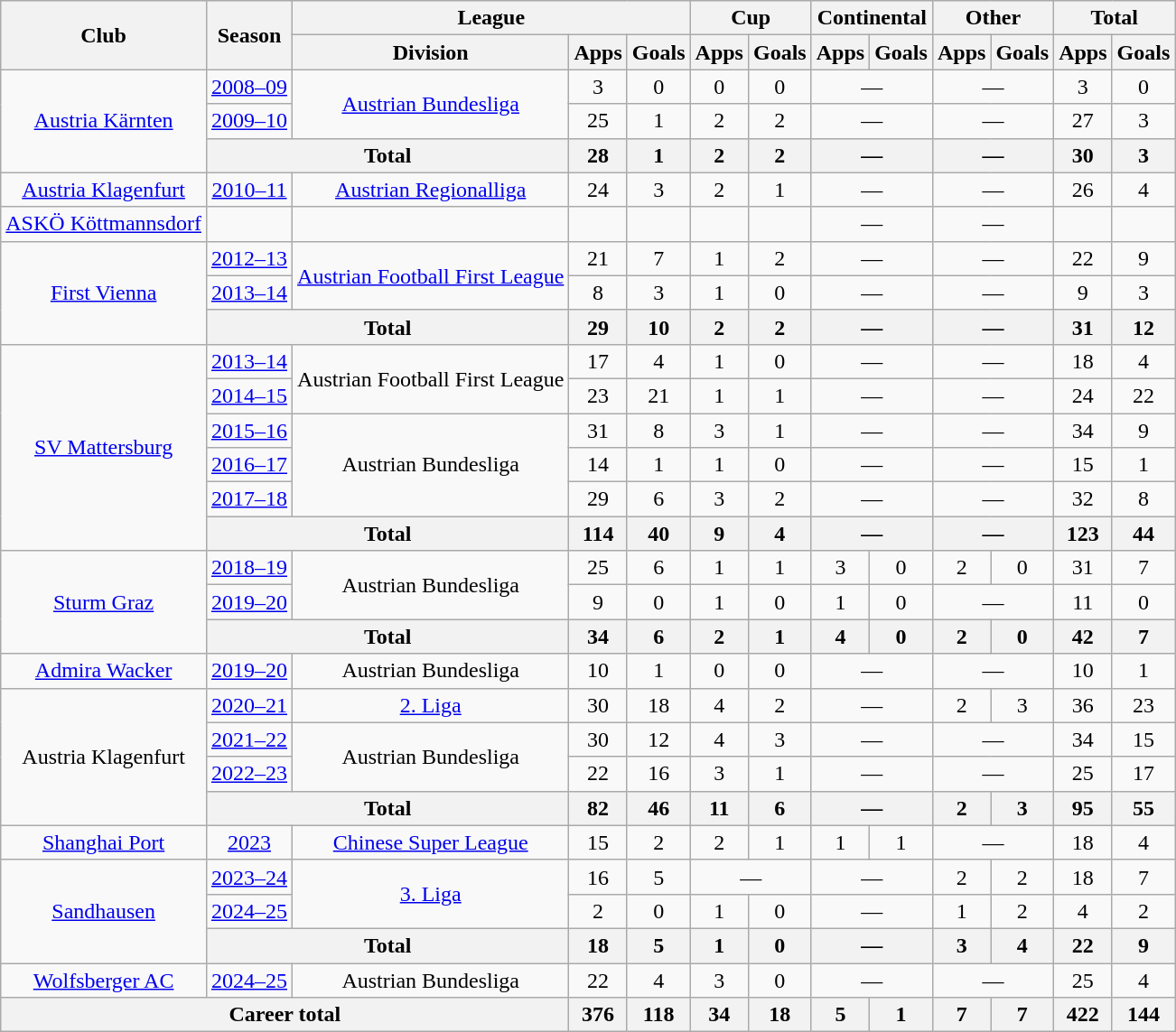<table class="wikitable" style="text-align:center">
<tr>
<th rowspan="2">Club</th>
<th rowspan="2">Season</th>
<th colspan="3">League</th>
<th colspan="2">Cup</th>
<th colspan="2">Continental</th>
<th colspan="2">Other</th>
<th colspan="2">Total</th>
</tr>
<tr>
<th>Division</th>
<th>Apps</th>
<th>Goals</th>
<th>Apps</th>
<th>Goals</th>
<th>Apps</th>
<th>Goals</th>
<th>Apps</th>
<th>Goals</th>
<th>Apps</th>
<th>Goals</th>
</tr>
<tr>
<td rowspan="3"><a href='#'>Austria Kärnten</a></td>
<td><a href='#'>2008–09</a></td>
<td rowspan="2"><a href='#'>Austrian Bundesliga</a></td>
<td>3</td>
<td>0</td>
<td>0</td>
<td>0</td>
<td colspan="2">—</td>
<td colspan="2">—</td>
<td>3</td>
<td>0</td>
</tr>
<tr>
<td><a href='#'>2009–10</a></td>
<td>25</td>
<td>1</td>
<td>2</td>
<td>2</td>
<td colspan="2">—</td>
<td colspan="2">—</td>
<td>27</td>
<td>3</td>
</tr>
<tr>
<th colspan="2">Total</th>
<th>28</th>
<th>1</th>
<th>2</th>
<th>2</th>
<th colspan="2">—</th>
<th colspan="2">—</th>
<th>30</th>
<th>3</th>
</tr>
<tr>
<td><a href='#'>Austria Klagenfurt</a></td>
<td><a href='#'>2010–11</a></td>
<td><a href='#'>Austrian Regionalliga</a></td>
<td>24</td>
<td>3</td>
<td>2</td>
<td>1</td>
<td colspan="2">—</td>
<td colspan="2">—</td>
<td>26</td>
<td>4</td>
</tr>
<tr>
<td><a href='#'>ASKÖ Köttmannsdorf</a></td>
<td></td>
<td></td>
<td></td>
<td></td>
<td></td>
<td></td>
<td colspan="2">—</td>
<td colspan="2">—</td>
<td></td>
<td></td>
</tr>
<tr>
<td rowspan="3"><a href='#'>First Vienna</a></td>
<td><a href='#'>2012–13</a></td>
<td rowspan="2"><a href='#'>Austrian Football First League</a></td>
<td>21</td>
<td>7</td>
<td>1</td>
<td>2</td>
<td colspan="2">—</td>
<td colspan="2">—</td>
<td>22</td>
<td>9</td>
</tr>
<tr>
<td><a href='#'>2013–14</a></td>
<td>8</td>
<td>3</td>
<td>1</td>
<td>0</td>
<td colspan="2">—</td>
<td colspan="2">—</td>
<td>9</td>
<td>3</td>
</tr>
<tr>
<th colspan="2">Total</th>
<th>29</th>
<th>10</th>
<th>2</th>
<th>2</th>
<th colspan="2">—</th>
<th colspan="2">—</th>
<th>31</th>
<th>12</th>
</tr>
<tr>
<td rowspan="6"><a href='#'>SV Mattersburg</a></td>
<td><a href='#'>2013–14</a></td>
<td rowspan="2">Austrian Football First League</td>
<td>17</td>
<td>4</td>
<td>1</td>
<td>0</td>
<td colspan="2">—</td>
<td colspan="2">—</td>
<td>18</td>
<td>4</td>
</tr>
<tr>
<td><a href='#'>2014–15</a></td>
<td>23</td>
<td>21</td>
<td>1</td>
<td>1</td>
<td colspan="2">—</td>
<td colspan="2">—</td>
<td>24</td>
<td>22</td>
</tr>
<tr>
<td><a href='#'>2015–16</a></td>
<td rowspan="3">Austrian Bundesliga</td>
<td>31</td>
<td>8</td>
<td>3</td>
<td>1</td>
<td colspan="2">—</td>
<td colspan="2">—</td>
<td>34</td>
<td>9</td>
</tr>
<tr>
<td><a href='#'>2016–17</a></td>
<td>14</td>
<td>1</td>
<td>1</td>
<td>0</td>
<td colspan="2">—</td>
<td colspan="2">—</td>
<td>15</td>
<td>1</td>
</tr>
<tr>
<td><a href='#'>2017–18</a></td>
<td>29</td>
<td>6</td>
<td>3</td>
<td>2</td>
<td colspan="2">—</td>
<td colspan="2">—</td>
<td>32</td>
<td>8</td>
</tr>
<tr>
<th colspan="2">Total</th>
<th>114</th>
<th>40</th>
<th>9</th>
<th>4</th>
<th colspan="2">—</th>
<th colspan="2">—</th>
<th>123</th>
<th>44</th>
</tr>
<tr>
<td rowspan="3"><a href='#'>Sturm Graz</a></td>
<td><a href='#'>2018–19</a></td>
<td rowspan="2">Austrian Bundesliga</td>
<td>25</td>
<td>6</td>
<td>1</td>
<td>1</td>
<td>3</td>
<td>0</td>
<td>2</td>
<td>0</td>
<td>31</td>
<td>7</td>
</tr>
<tr>
<td><a href='#'>2019–20</a></td>
<td>9</td>
<td>0</td>
<td>1</td>
<td>0</td>
<td>1</td>
<td>0</td>
<td colspan="2">—</td>
<td>11</td>
<td>0</td>
</tr>
<tr>
<th colspan="2">Total</th>
<th>34</th>
<th>6</th>
<th>2</th>
<th>1</th>
<th>4</th>
<th>0</th>
<th>2</th>
<th>0</th>
<th>42</th>
<th>7</th>
</tr>
<tr>
<td><a href='#'>Admira Wacker</a></td>
<td><a href='#'>2019–20</a></td>
<td>Austrian Bundesliga</td>
<td>10</td>
<td>1</td>
<td>0</td>
<td>0</td>
<td colspan="2">—</td>
<td colspan="2">—</td>
<td>10</td>
<td>1</td>
</tr>
<tr>
<td rowspan="4">Austria Klagenfurt</td>
<td><a href='#'>2020–21</a></td>
<td><a href='#'>2. Liga</a></td>
<td>30</td>
<td>18</td>
<td>4</td>
<td>2</td>
<td colspan="2">—</td>
<td>2</td>
<td>3</td>
<td>36</td>
<td>23</td>
</tr>
<tr>
<td><a href='#'>2021–22</a></td>
<td rowspan="2">Austrian Bundesliga</td>
<td>30</td>
<td>12</td>
<td>4</td>
<td>3</td>
<td colspan="2">—</td>
<td colspan="2">—</td>
<td>34</td>
<td>15</td>
</tr>
<tr>
<td><a href='#'>2022–23</a></td>
<td>22</td>
<td>16</td>
<td>3</td>
<td>1</td>
<td colspan="2">—</td>
<td colspan="2">—</td>
<td>25</td>
<td>17</td>
</tr>
<tr>
<th colspan="2">Total</th>
<th>82</th>
<th>46</th>
<th>11</th>
<th>6</th>
<th colspan="2">—</th>
<th>2</th>
<th>3</th>
<th>95</th>
<th>55</th>
</tr>
<tr>
<td><a href='#'>Shanghai Port</a></td>
<td><a href='#'>2023</a></td>
<td><a href='#'>Chinese Super League</a></td>
<td>15</td>
<td>2</td>
<td>2</td>
<td>1</td>
<td>1</td>
<td>1</td>
<td colspan="2">—</td>
<td>18</td>
<td>4</td>
</tr>
<tr>
<td rowspan="3"><a href='#'>Sandhausen</a></td>
<td><a href='#'>2023–24</a></td>
<td rowspan="2"><a href='#'>3. Liga</a></td>
<td>16</td>
<td>5</td>
<td colspan="2">—</td>
<td colspan="2">—</td>
<td>2</td>
<td>2</td>
<td>18</td>
<td>7</td>
</tr>
<tr>
<td><a href='#'>2024–25</a></td>
<td>2</td>
<td>0</td>
<td>1</td>
<td>0</td>
<td colspan="2">—</td>
<td>1</td>
<td>2</td>
<td>4</td>
<td>2</td>
</tr>
<tr>
<th colspan="2">Total</th>
<th>18</th>
<th>5</th>
<th>1</th>
<th>0</th>
<th colspan="2">—</th>
<th>3</th>
<th>4</th>
<th>22</th>
<th>9</th>
</tr>
<tr>
<td><a href='#'>Wolfsberger AC</a></td>
<td><a href='#'>2024–25</a></td>
<td>Austrian Bundesliga</td>
<td>22</td>
<td>4</td>
<td>3</td>
<td>0</td>
<td colspan="2">—</td>
<td colspan="2">—</td>
<td>25</td>
<td>4</td>
</tr>
<tr>
<th colspan="3">Career total</th>
<th>376</th>
<th>118</th>
<th>34</th>
<th>18</th>
<th>5</th>
<th>1</th>
<th>7</th>
<th>7</th>
<th>422</th>
<th>144</th>
</tr>
</table>
